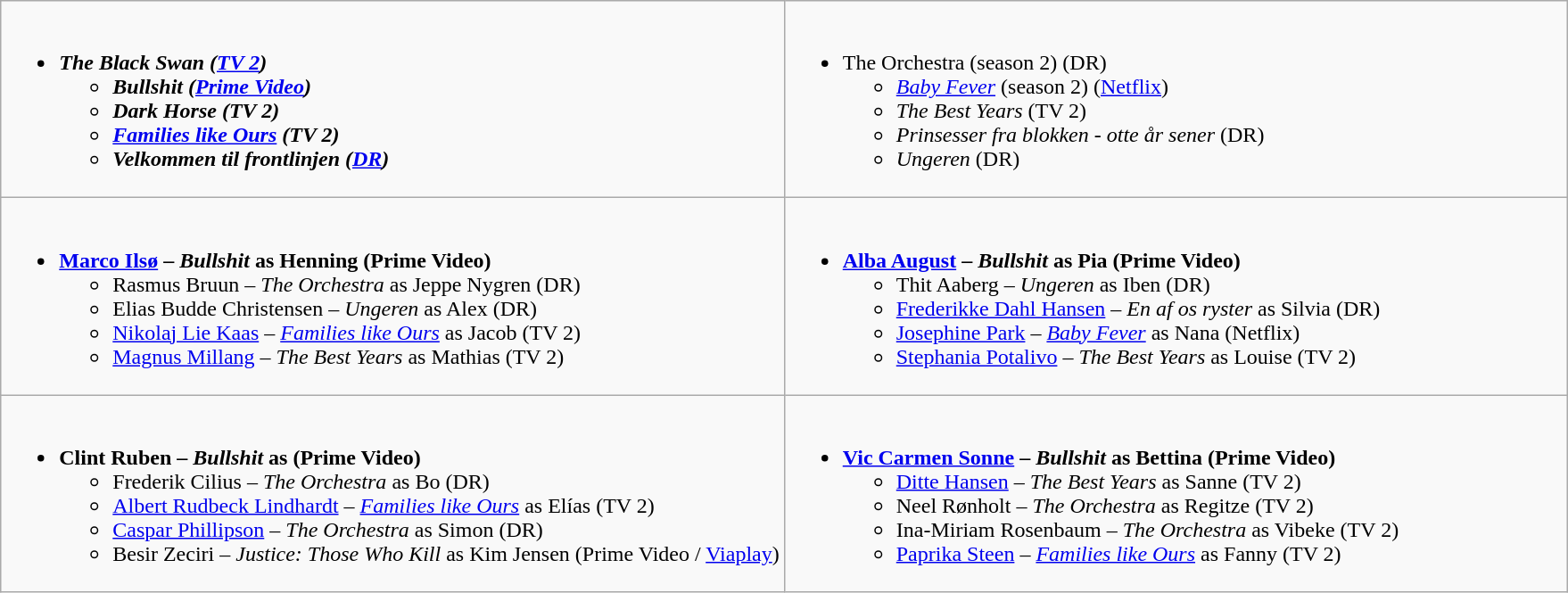<table class=wikitable style="width="100%">
<tr>
<td valign="top" width="50%"><br><ul><li><strong><em>The Black Swan<em> (<a href='#'>TV 2</a>)<strong><ul><li></em>Bullshit<em> (<a href='#'>Prime Video</a>)</li><li></em>Dark Horse<em> (TV 2)</li><li></em><a href='#'>Families like Ours</a><em> (TV 2)</li><li></em>Velkommen til frontlinjen<em> (<a href='#'>DR</a>)</li></ul></li></ul></td>
<td valign="top" width="50%"><br><ul><li></em></strong>The Orchestra</em> (season 2) (DR)</strong><ul><li><em><a href='#'>Baby Fever</a></em> (season 2) (<a href='#'>Netflix</a>)</li><li><em>The Best Years</em> (TV 2)</li><li><em>Prinsesser fra blokken - otte år sener</em> (DR)</li><li><em>Ungeren</em> (DR)</li></ul></li></ul></td>
</tr>
<tr>
<td valign="top" width="50%"><br><ul><li><strong><a href='#'>Marco Ilsø</a> – <em>Bullshit</em> as Henning (Prime Video)</strong><ul><li>Rasmus Bruun – <em>The Orchestra</em> as Jeppe Nygren (DR)</li><li>Elias Budde Christensen – <em>Ungeren</em> as Alex (DR)</li><li><a href='#'>Nikolaj Lie Kaas</a> – <em><a href='#'>Families like Ours</a></em> as Jacob (TV 2)</li><li><a href='#'>Magnus Millang</a> – <em>The Best Years</em> as Mathias (TV 2)</li></ul></li></ul></td>
<td valign="top" width="50%"><br><ul><li><strong><a href='#'>Alba August</a> – <em>Bullshit</em> as Pia (Prime Video)</strong><ul><li>Thit Aaberg – <em>Ungeren</em> as Iben (DR)</li><li><a href='#'>Frederikke Dahl Hansen</a> – <em>En af os ryster</em> as Silvia (DR)</li><li><a href='#'>Josephine Park</a> – <em><a href='#'>Baby Fever</a></em> as Nana (Netflix)</li><li><a href='#'>Stephania Potalivo</a> – <em>The Best Years</em> as Louise (TV 2)</li></ul></li></ul></td>
</tr>
<tr>
<td valign="top" width="50%"><br><ul><li><strong>Clint Ruben – <em>Bullshit</em> as (Prime Video)</strong><ul><li>Frederik Cilius – <em>The Orchestra</em> as Bo (DR)</li><li><a href='#'>Albert Rudbeck Lindhardt</a> – <em><a href='#'>Families like Ours</a></em> as Elías (TV 2)</li><li><a href='#'>Caspar Phillipson</a> – <em>The Orchestra</em> as Simon (DR)</li><li>Besir Zeciri – <em>Justice: Those Who Kill</em> as Kim Jensen (Prime Video / <a href='#'>Viaplay</a>)</li></ul></li></ul></td>
<td valign="top" width="50%"><br><ul><li><strong><a href='#'>Vic Carmen Sonne</a> – <em>Bullshit</em> as Bettina (Prime Video)</strong><ul><li><a href='#'>Ditte Hansen</a> – <em>The Best Years</em> as Sanne (TV 2)</li><li>Neel Rønholt – <em>The Orchestra</em> as Regitze (TV 2)</li><li>Ina-Miriam Rosenbaum – <em>The Orchestra</em> as Vibeke (TV 2)</li><li><a href='#'>Paprika Steen</a> – <em><a href='#'>Families like Ours</a></em> as Fanny (TV 2)</li></ul></li></ul></td>
</tr>
</table>
